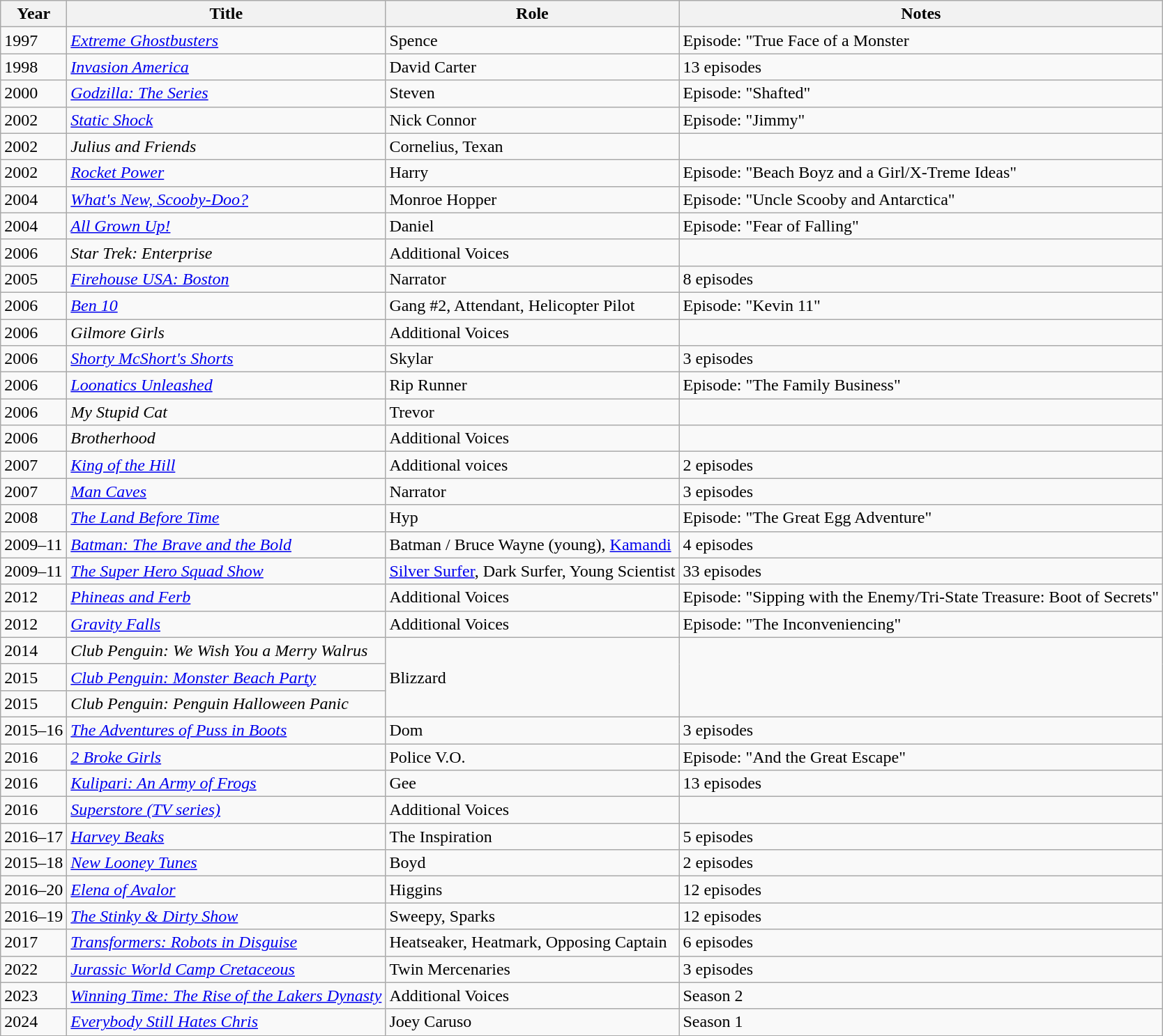<table class="wikitable sortable">
<tr>
<th>Year</th>
<th>Title</th>
<th>Role</th>
<th>Notes</th>
</tr>
<tr>
<td>1997</td>
<td><em><a href='#'>Extreme Ghostbusters</a></em></td>
<td>Spence</td>
<td>Episode: "True Face of a Monster</td>
</tr>
<tr>
<td>1998</td>
<td><em><a href='#'>Invasion America</a></em></td>
<td>David Carter</td>
<td>13 episodes</td>
</tr>
<tr>
<td>2000</td>
<td><em><a href='#'>Godzilla: The Series</a></em></td>
<td>Steven</td>
<td>Episode: "Shafted"</td>
</tr>
<tr>
<td>2002</td>
<td><em><a href='#'>Static Shock</a></em></td>
<td>Nick Connor</td>
<td>Episode: "Jimmy"</td>
</tr>
<tr>
<td>2002</td>
<td><em>Julius and Friends</em></td>
<td>Cornelius, Texan</td>
<td></td>
</tr>
<tr>
<td>2002</td>
<td><em><a href='#'>Rocket Power</a></em></td>
<td>Harry</td>
<td>Episode: "Beach Boyz and a Girl/X-Treme Ideas"</td>
</tr>
<tr>
<td>2004</td>
<td><em><a href='#'>What's New, Scooby-Doo?</a></em></td>
<td>Monroe Hopper</td>
<td>Episode: "Uncle Scooby and Antarctica"</td>
</tr>
<tr>
<td>2004</td>
<td><em><a href='#'>All Grown Up!</a></em></td>
<td>Daniel</td>
<td>Episode: "Fear of Falling"</td>
</tr>
<tr>
<td>2006</td>
<td><em>Star Trek: Enterprise </em></td>
<td>Additional Voices</td>
<td></td>
</tr>
<tr>
<td>2005</td>
<td><em><a href='#'>Firehouse USA: Boston</a></em></td>
<td>Narrator</td>
<td>8 episodes</td>
</tr>
<tr>
<td>2006</td>
<td><em><a href='#'>Ben 10</a></em></td>
<td>Gang #2, Attendant, Helicopter Pilot</td>
<td>Episode: "Kevin 11"</td>
</tr>
<tr>
<td>2006</td>
<td><em>Gilmore Girls</em></td>
<td>Additional Voices</td>
<td></td>
</tr>
<tr>
<td>2006</td>
<td><em><a href='#'>Shorty McShort's Shorts</a></em></td>
<td>Skylar</td>
<td>3 episodes</td>
</tr>
<tr>
<td>2006</td>
<td><em><a href='#'>Loonatics Unleashed</a></em></td>
<td>Rip Runner</td>
<td>Episode: "The Family Business"</td>
</tr>
<tr>
<td>2006</td>
<td><em>My Stupid Cat</em></td>
<td>Trevor</td>
<td></td>
</tr>
<tr>
<td>2006</td>
<td><em>Brotherhood</em></td>
<td>Additional Voices</td>
<td></td>
</tr>
<tr>
<td>2007</td>
<td><em><a href='#'>King of the Hill</a></em></td>
<td>Additional voices</td>
<td>2 episodes</td>
</tr>
<tr>
<td>2007</td>
<td><em><a href='#'>Man Caves</a></em></td>
<td>Narrator</td>
<td>3 episodes</td>
</tr>
<tr>
<td>2008</td>
<td><em><a href='#'>The Land Before Time</a></em></td>
<td>Hyp</td>
<td>Episode: "The Great Egg Adventure"</td>
</tr>
<tr>
<td>2009–11</td>
<td><em><a href='#'>Batman: The Brave and the Bold</a></em></td>
<td>Batman / Bruce Wayne (young), <a href='#'>Kamandi</a></td>
<td>4 episodes</td>
</tr>
<tr>
<td>2009–11</td>
<td><em><a href='#'>The Super Hero Squad Show</a></em></td>
<td><a href='#'>Silver Surfer</a>, Dark Surfer, Young Scientist</td>
<td>33 episodes</td>
</tr>
<tr>
<td>2012</td>
<td><em><a href='#'>Phineas and Ferb</a></em></td>
<td>Additional Voices</td>
<td>Episode: "Sipping with the Enemy/Tri-State Treasure: Boot of Secrets"</td>
</tr>
<tr>
<td>2012</td>
<td><em><a href='#'>Gravity Falls</a></em></td>
<td>Additional Voices</td>
<td>Episode: "The Inconveniencing"</td>
</tr>
<tr>
<td>2014</td>
<td><em>Club Penguin: We Wish You a Merry Walrus</em></td>
<td rowspan="3">Blizzard</td>
<td rowspan="3"></td>
</tr>
<tr>
<td>2015</td>
<td><em><a href='#'>Club Penguin: Monster Beach Party</a></em></td>
</tr>
<tr>
<td>2015</td>
<td><em>Club Penguin: Penguin Halloween Panic</em></td>
</tr>
<tr>
<td>2015–16</td>
<td><em><a href='#'>The Adventures of Puss in Boots</a></em></td>
<td>Dom</td>
<td>3 episodes</td>
</tr>
<tr>
<td>2016</td>
<td><em><a href='#'>2 Broke Girls</a></em></td>
<td>Police V.O.</td>
<td>Episode: "And the Great Escape"</td>
</tr>
<tr>
<td>2016</td>
<td><em><a href='#'>Kulipari: An Army of Frogs</a></em></td>
<td>Gee</td>
<td>13 episodes</td>
</tr>
<tr>
<td>2016</td>
<td><em><a href='#'>Superstore (TV series)</a></em></td>
<td>Additional Voices</td>
<td></td>
</tr>
<tr>
<td>2016–17</td>
<td><em><a href='#'>Harvey Beaks</a></em></td>
<td>The Inspiration</td>
<td>5 episodes</td>
</tr>
<tr>
<td>2015–18</td>
<td><em><a href='#'>New Looney Tunes</a></em></td>
<td>Boyd</td>
<td>2 episodes</td>
</tr>
<tr>
<td>2016–20</td>
<td><em><a href='#'>Elena of Avalor</a></em></td>
<td>Higgins</td>
<td>12 episodes</td>
</tr>
<tr>
<td>2016–19</td>
<td><em><a href='#'>The Stinky & Dirty Show</a></em></td>
<td>Sweepy, Sparks</td>
<td>12 episodes</td>
</tr>
<tr>
<td>2017</td>
<td><em><a href='#'>Transformers: Robots in Disguise</a></em></td>
<td>Heatseaker, Heatmark, Opposing Captain</td>
<td>6 episodes</td>
</tr>
<tr>
<td>2022</td>
<td><em><a href='#'>Jurassic World Camp Cretaceous</a></em></td>
<td>Twin Mercenaries</td>
<td>3 episodes</td>
</tr>
<tr>
<td>2023</td>
<td><em><a href='#'>Winning Time: The Rise of the Lakers Dynasty </a></em></td>
<td>Additional Voices</td>
<td>Season 2</td>
</tr>
<tr>
<td>2024</td>
<td><em><a href='#'>Everybody Still Hates Chris</a></em></td>
<td>Joey Caruso</td>
<td>Season 1</td>
</tr>
</table>
